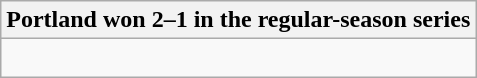<table class="wikitable collapsible collapsed">
<tr>
<th>Portland won 2–1 in the regular-season series</th>
</tr>
<tr>
<td><br>

</td>
</tr>
</table>
